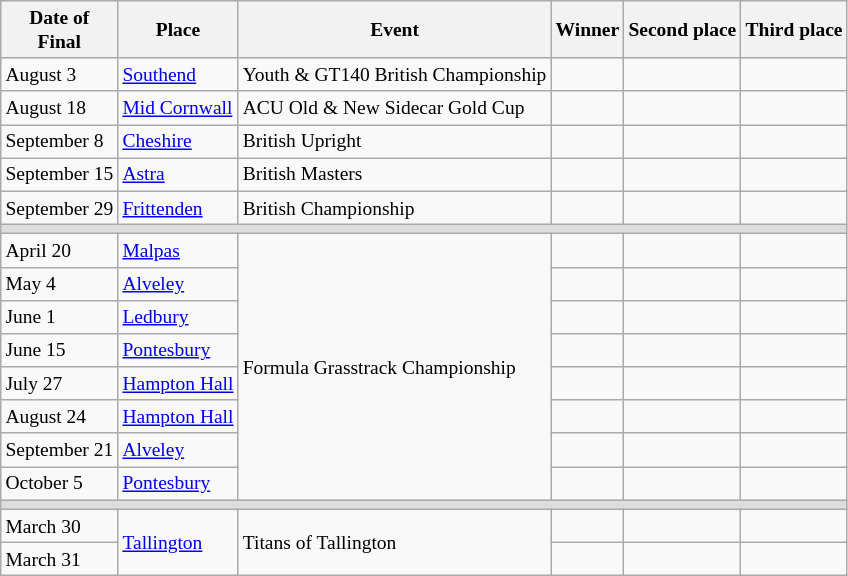<table class=wikitable style="font-size:13px">
<tr>
<th>Date of<br>Final</th>
<th>Place</th>
<th>Event</th>
<th>Winner</th>
<th>Second place</th>
<th>Third place</th>
</tr>
<tr>
<td>August 3</td>
<td> <a href='#'>Southend</a></td>
<td>Youth & GT140 British Championship</td>
<td></td>
<td></td>
<td></td>
</tr>
<tr>
<td>August 18</td>
<td> <a href='#'>Mid Cornwall</a></td>
<td>ACU Old & New Sidecar Gold Cup</td>
<td></td>
<td></td>
<td></td>
</tr>
<tr>
<td>September 8</td>
<td> <a href='#'>Cheshire</a></td>
<td>British Upright</td>
<td></td>
<td></td>
<td></td>
</tr>
<tr>
<td>September 15</td>
<td> <a href='#'>Astra</a></td>
<td>British Masters</td>
<td></td>
<td></td>
<td></td>
</tr>
<tr>
<td>September 29</td>
<td> <a href='#'>Frittenden</a></td>
<td>British Championship</td>
<td></td>
<td></td>
<td></td>
</tr>
<tr bgcolor=#DDDDDD>
<td colspan=7></td>
</tr>
<tr>
<td>April 20</td>
<td> <a href='#'>Malpas</a></td>
<td rowspan=8>Formula Grasstrack Championship</td>
<td></td>
<td></td>
<td></td>
</tr>
<tr>
<td>May 4</td>
<td> <a href='#'>Alveley</a></td>
<td></td>
<td></td>
<td></td>
</tr>
<tr>
<td>June 1</td>
<td> <a href='#'>Ledbury</a></td>
<td></td>
<td></td>
<td></td>
</tr>
<tr>
<td>June 15</td>
<td> <a href='#'>Pontesbury</a></td>
<td></td>
<td></td>
<td></td>
</tr>
<tr>
<td>July 27</td>
<td> <a href='#'>Hampton Hall</a></td>
<td></td>
<td></td>
<td></td>
</tr>
<tr>
<td>August 24</td>
<td> <a href='#'>Hampton Hall</a></td>
<td></td>
<td></td>
<td></td>
</tr>
<tr>
<td>September 21</td>
<td> <a href='#'>Alveley</a></td>
<td></td>
<td></td>
<td></td>
</tr>
<tr>
<td>October 5</td>
<td> <a href='#'>Pontesbury</a></td>
<td></td>
<td></td>
<td></td>
</tr>
<tr bgcolor=#DDDDDD>
<td colspan=7></td>
</tr>
<tr>
<td>March 30</td>
<td rowspan=2> <a href='#'>Tallington</a></td>
<td rowspan=2>Titans of Tallington</td>
<td></td>
<td></td>
<td></td>
</tr>
<tr>
<td>March 31</td>
<td></td>
<td></td>
<td></td>
</tr>
</table>
